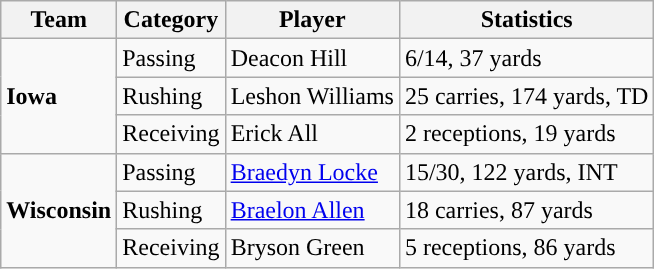<table class="wikitable" style="float: left;">
<tr>
<th>Team</th>
<th>Category</th>
<th>Player</th>
<th>Statistics</th>
</tr>
<tr>
<td rowspan=3><strong>Iowa</strong></td>
<td>Passing</td>
<td>Deacon Hill</td>
<td>6/14, 37 yards</td>
</tr>
<tr>
<td>Rushing</td>
<td>Leshon Williams</td>
<td>25 carries, 174 yards, TD</td>
</tr>
<tr>
<td>Receiving</td>
<td>Erick All</td>
<td>2 receptions, 19 yards</td>
</tr>
<tr>
<td rowspan=3><strong>Wisconsin</strong></td>
<td>Passing</td>
<td><a href='#'>Braedyn Locke</a></td>
<td>15/30, 122 yards, INT</td>
</tr>
<tr>
<td>Rushing</td>
<td><a href='#'>Braelon Allen</a></td>
<td>18 carries, 87 yards</td>
</tr>
<tr>
<td>Receiving</td>
<td>Bryson Green</td>
<td>5 receptions, 86 yards</td>
</tr>
</table>
